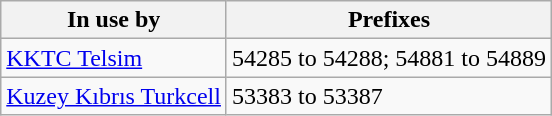<table class="wikitable" border=1>
<tr>
<th>In use by</th>
<th>Prefixes</th>
</tr>
<tr>
<td><a href='#'>KKTC Telsim</a></td>
<td>54285 to 54288; 54881 to 54889</td>
</tr>
<tr>
<td><a href='#'>Kuzey Kıbrıs Turkcell</a></td>
<td>53383 to 53387</td>
</tr>
</table>
